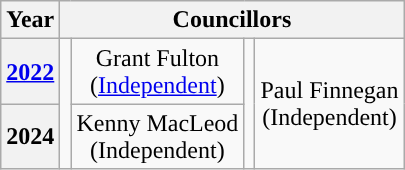<table class="wikitable" style="text-align:center">
<tr>
<th>Year</th>
<th colspan=4>Councillors</th>
</tr>
<tr>
<th><a href='#'>2022</a></th>
<td rowspan=2; style="background-color: "></td>
<td>Grant Fulton<br>(<a href='#'>Independent</a>)</td>
<td rowspan=2; style="background-color: "></td>
<td rowspan=2>Paul Finnegan<br>(Independent)</td>
</tr>
<tr>
<th>2024</th>
<td>Kenny MacLeod<br>(Independent)</td>
</tr>
</table>
